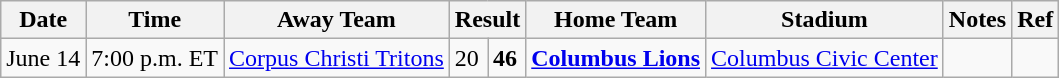<table class="wikitable">
<tr>
<th>Date</th>
<th>Time</th>
<th>Away Team</th>
<th colspan="2">Result</th>
<th>Home Team</th>
<th>Stadium</th>
<th>Notes</th>
<th>Ref</th>
</tr>
<tr>
<td>June 14</td>
<td>7:00 p.m. ET</td>
<td><a href='#'>Corpus Christi Tritons</a></td>
<td>20</td>
<td><strong>46</strong></td>
<td><strong><a href='#'>Columbus Lions</a></strong></td>
<td><a href='#'>Columbus Civic Center</a></td>
<td></td>
<td></td>
</tr>
</table>
